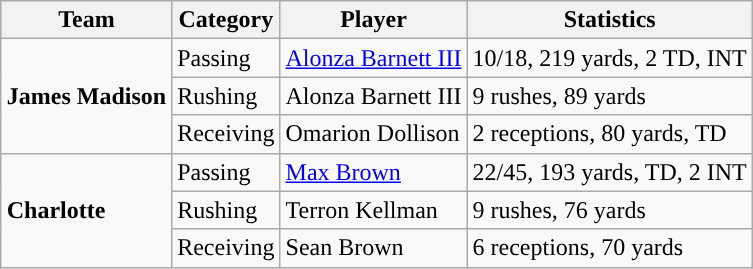<table class="wikitable" style="float: right;">
<tr>
<th>Team</th>
<th>Category</th>
<th>Player</th>
<th>Statistics</th>
</tr>
<tr>
<td rowspan=3><strong>James Madison</strong></td>
<td>Passing</td>
<td><a href='#'>Alonza Barnett III</a></td>
<td>10/18, 219 yards, 2 TD, INT</td>
</tr>
<tr>
<td>Rushing</td>
<td>Alonza Barnett III</td>
<td>9 rushes, 89 yards</td>
</tr>
<tr>
<td>Receiving</td>
<td>Omarion Dollison</td>
<td>2 receptions, 80 yards, TD</td>
</tr>
<tr>
<td rowspan=3><strong>Charlotte</strong></td>
<td>Passing</td>
<td><a href='#'>Max Brown</a></td>
<td>22/45, 193 yards, TD, 2 INT</td>
</tr>
<tr>
<td>Rushing</td>
<td>Terron Kellman</td>
<td>9 rushes, 76 yards</td>
</tr>
<tr>
<td>Receiving</td>
<td>Sean Brown</td>
<td>6 receptions, 70 yards</td>
</tr>
</table>
